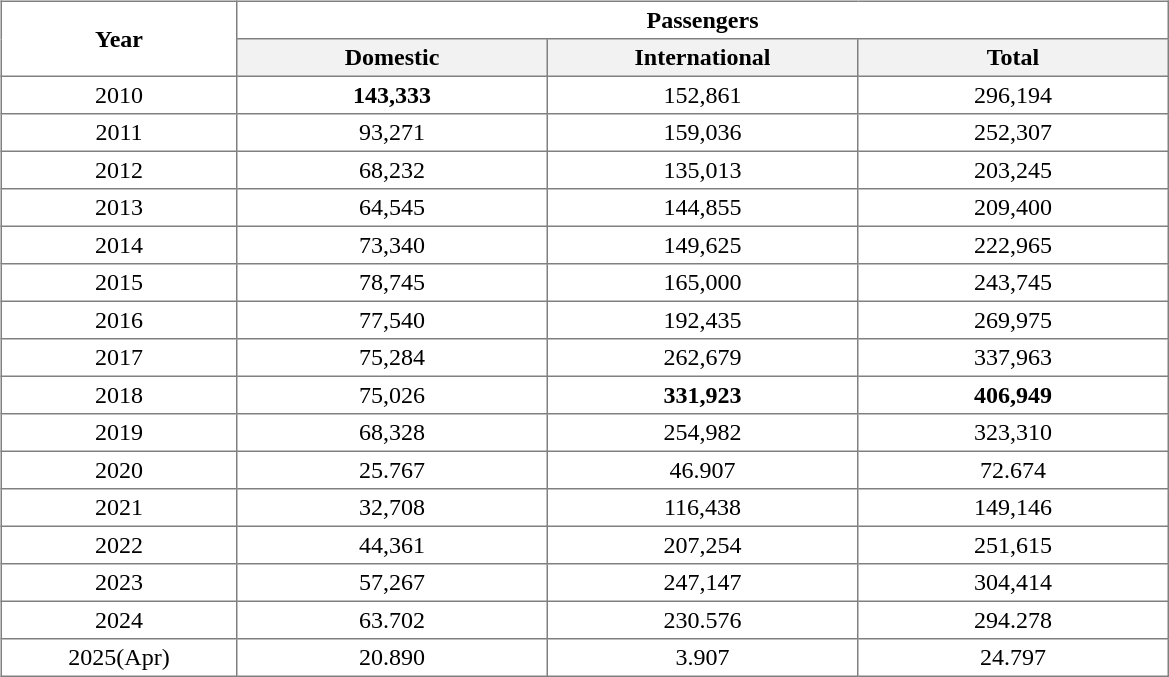<table>
<tr>
<td><br><table class="toccolours" border="1" cellpadding="3" style="border-collapse:collapse">
<tr>
<th rowspan="2" style="text-align:center; width:150px;">Year</th>
<th colspan="3" style="text-align:center; width:200px;">Passengers</th>
</tr>
<tr style="background:#f2f2f2;">
<th style="text-align:center; width:200px;">Domestic</th>
<th style="text-align:center; width:200px;">International</th>
<th style="text-align:center; width:200px;">Total</th>
</tr>
<tr>
<td style="text-align:center; width:150px;">2010</td>
<td style="text-align:center; width:150px;"><strong>143,333</strong></td>
<td style="text-align:center; width:150px;">152,861</td>
<td style="text-align:center; width:150px;">296,194</td>
</tr>
<tr>
<td style="text-align:center; width:150px;">2011</td>
<td style="text-align:center; width:150px;">93,271</td>
<td style="text-align:center; width:150px;">159,036</td>
<td style="text-align:center; width:150px;">252,307</td>
</tr>
<tr>
<td style="text-align:center; width:150px;">2012</td>
<td style="text-align:center; width:150px;">68,232</td>
<td style="text-align:center; width:150px;">135,013</td>
<td style="text-align:center; width:150px;">203,245</td>
</tr>
<tr>
<td style="text-align:center; width:150px;">2013</td>
<td style="text-align:center; width:150px;">64,545</td>
<td style="text-align:center; width:150px;">144,855</td>
<td style="text-align:center; width:150px;">209,400</td>
</tr>
<tr>
<td style="text-align:center; width:150px;">2014</td>
<td style="text-align:center; width:150px;">73,340</td>
<td style="text-align:center; width:150px;">149,625</td>
<td style="text-align:center; width:150px;">222,965</td>
</tr>
<tr>
<td style="text-align:center; width:150px;">2015</td>
<td style="text-align:center; width:150px;">78,745</td>
<td style="text-align:center; width:150px;">165,000</td>
<td style="text-align:center; width:150px;">243,745</td>
</tr>
<tr>
<td style="text-align:center; width:150px;">2016</td>
<td style="text-align:center; width:150px;">77,540</td>
<td style="text-align:center; width:150px;">192,435</td>
<td style="text-align:center; width:150px;">269,975</td>
</tr>
<tr>
<td style="text-align:center; width:150px;">2017</td>
<td style="text-align:center; width:150px;">75,284</td>
<td style="text-align:center; width:150px;">262,679</td>
<td style="text-align:center; width:150px;">337,963</td>
</tr>
<tr>
<td style="text-align:center; width:150px;">2018</td>
<td style="text-align:center; width:150px;">75,026</td>
<td style="text-align:center; width:150px;"><strong>331,923</strong></td>
<td style="text-align:center; width:150px;"><strong>406,949</strong></td>
</tr>
<tr>
<td style="text-align:center; width:150px;">2019</td>
<td style="text-align:center; width:150px;">68,328</td>
<td style="text-align:center; width:150px;">254,982</td>
<td style="text-align:center; width:150px;">323,310</td>
</tr>
<tr>
<td style="text-align:center; width:150px;">2020</td>
<td style="text-align:center; width:150px;">25.767</td>
<td style="text-align:center; width:150px;">46.907</td>
<td style="text-align:center; width:150px;">72.674</td>
</tr>
<tr>
<td style="text-align:center; width:150px;">2021</td>
<td style="text-align:center; width:150px;">32,708</td>
<td style="text-align:center; width:150px;">116,438</td>
<td style="text-align:center; width:150px;">149,146</td>
</tr>
<tr>
<td style="text-align:center; width:150px;">2022</td>
<td style="text-align:center; width:150px;">44,361</td>
<td style="text-align:center; width:150px;">207,254</td>
<td style="text-align:center; width:150px;">251,615</td>
</tr>
<tr>
<td style="text-align:center; width:150px;">2023</td>
<td style="text-align:center; width:150px;">57,267</td>
<td style="text-align:center; width:150px;">247,147</td>
<td style="text-align:center; width:150px;">304,414</td>
</tr>
<tr>
<td style="text-align:center; width:150px;">2024</td>
<td style="text-align:center; width:150px;">63.702</td>
<td style="text-align:center; width:150px;">230.576</td>
<td style="text-align:center; width:150px;">294.278</td>
</tr>
<tr>
<td style="text-align:center; width:150px;">2025(Apr)</td>
<td style="text-align:center; width:150px;">20.890</td>
<td style="text-align:center; width:150px;">3.907</td>
<td style="text-align:center; width:150px;">24.797</td>
</tr>
</table>
</td>
</tr>
</table>
